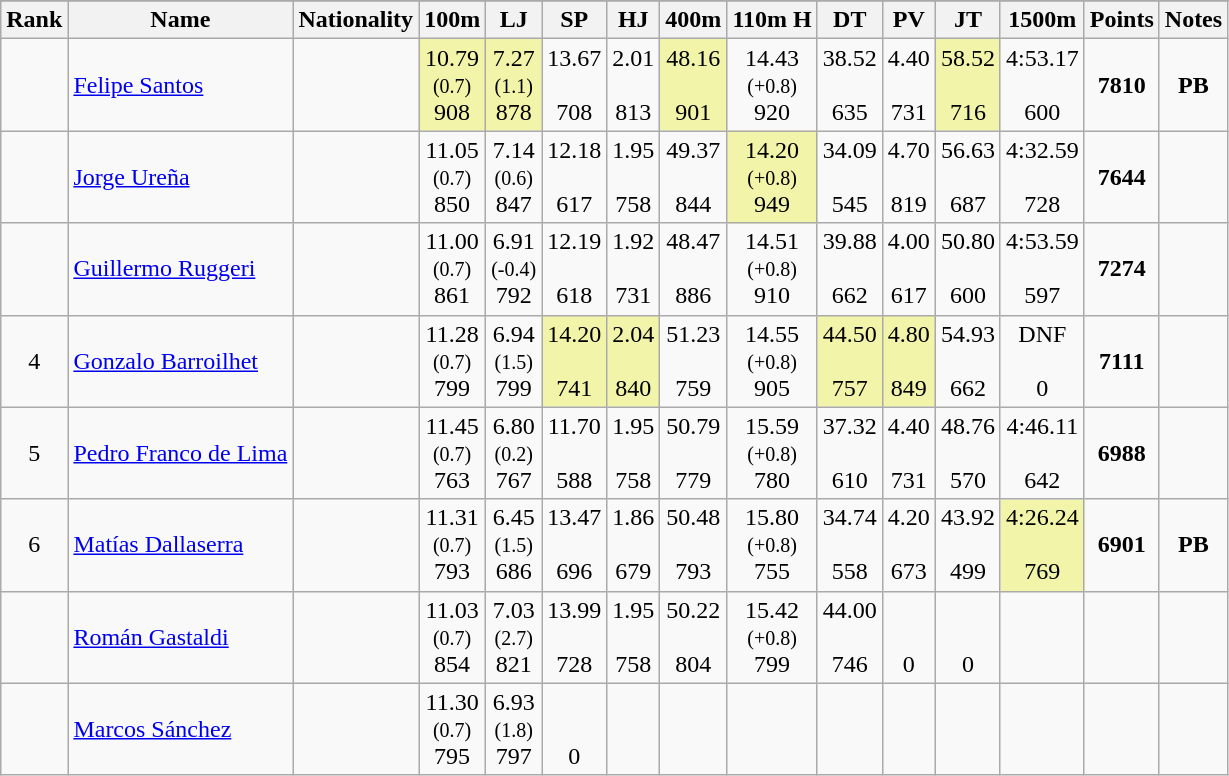<table class="wikitable sortable" style="text-align:center">
<tr>
</tr>
<tr>
<th>Rank</th>
<th>Name</th>
<th>Nationality</th>
<th>100m</th>
<th>LJ</th>
<th>SP</th>
<th>HJ</th>
<th>400m</th>
<th>110m H</th>
<th>DT</th>
<th>PV</th>
<th>JT</th>
<th>1500m</th>
<th>Points</th>
<th>Notes</th>
</tr>
<tr>
<td></td>
<td align=left><a href='#'>Felipe Santos</a></td>
<td align=left></td>
<td bgcolor=#F2F5A9>10.79<br><small>(0.7)</small><br>908</td>
<td bgcolor=#F2F5A9>7.27<br><small>(1.1)</small><br>878</td>
<td>13.67<br><br>708</td>
<td>2.01<br><br>813</td>
<td bgcolor=#F2F5A9>48.16<br><br>901</td>
<td>14.43<br><small>(+0.8)</small><br>920</td>
<td>38.52<br><br>635</td>
<td>4.40<br><br>731</td>
<td bgcolor=#F2F5A9>58.52<br><br>716</td>
<td>4:53.17<br><br>600</td>
<td><strong>7810</strong></td>
<td><strong>PB</strong></td>
</tr>
<tr>
<td></td>
<td align=left><a href='#'>Jorge Ureña</a></td>
<td align=left></td>
<td>11.05<br><small>(0.7)</small><br>850</td>
<td>7.14<br><small>(0.6)</small><br>847</td>
<td>12.18<br><br>617</td>
<td>1.95<br><br>758</td>
<td>49.37<br><br>844</td>
<td bgcolor=#F2F5A9>14.20<br><small>(+0.8)</small><br>949</td>
<td>34.09<br><br>545</td>
<td>4.70<br><br>819</td>
<td>56.63<br><br>687</td>
<td>4:32.59<br><br>728</td>
<td><strong>7644</strong></td>
<td></td>
</tr>
<tr>
<td></td>
<td align=left><a href='#'>Guillermo Ruggeri</a></td>
<td align=left></td>
<td>11.00<br><small>(0.7)</small><br>861</td>
<td>6.91<br><small>(-0.4)</small><br>792</td>
<td>12.19<br><br>618</td>
<td>1.92<br><br>731</td>
<td>48.47<br><br>886</td>
<td>14.51<br><small>(+0.8)</small><br>910</td>
<td>39.88<br><br>662</td>
<td>4.00<br><br>617</td>
<td>50.80<br><br>600</td>
<td>4:53.59<br><br>597</td>
<td><strong>7274</strong></td>
<td></td>
</tr>
<tr>
<td>4</td>
<td align=left><a href='#'>Gonzalo Barroilhet</a></td>
<td align=left></td>
<td>11.28<br><small>(0.7)</small><br>799</td>
<td>6.94<br><small>(1.5)</small><br>799</td>
<td bgcolor=#F2F5A9>14.20<br><br>741</td>
<td bgcolor=#F2F5A9>2.04<br><br>840</td>
<td>51.23<br><br>759</td>
<td>14.55<br><small>(+0.8)</small><br>905</td>
<td bgcolor=#F2F5A9>44.50<br><br>757</td>
<td bgcolor=#F2F5A9>4.80<br><br>849</td>
<td>54.93<br><br>662</td>
<td>DNF<br><br>0</td>
<td><strong>7111</strong></td>
<td></td>
</tr>
<tr>
<td>5</td>
<td align=left><a href='#'>Pedro Franco de Lima</a></td>
<td align=left></td>
<td>11.45<br><small>(0.7)</small><br>763</td>
<td>6.80<br><small>(0.2)</small><br>767</td>
<td>11.70<br><br>588</td>
<td>1.95<br><br>758</td>
<td>50.79<br><br>779</td>
<td>15.59<br><small>(+0.8)</small><br>780</td>
<td>37.32<br><br>610</td>
<td>4.40<br><br>731</td>
<td>48.76<br><br>570</td>
<td>4:46.11<br><br>642</td>
<td><strong>6988</strong></td>
<td></td>
</tr>
<tr>
<td>6</td>
<td align=left><a href='#'>Matías Dallaserra</a></td>
<td align=left></td>
<td>11.31<br><small>(0.7)</small><br>793</td>
<td>6.45<br><small>(1.5)</small><br>686</td>
<td>13.47<br><br>696</td>
<td>1.86<br><br>679</td>
<td>50.48<br><br>793</td>
<td>15.80<br><small>(+0.8)</small><br>755</td>
<td>34.74<br><br>558</td>
<td>4.20<br><br>673</td>
<td>43.92<br><br>499</td>
<td bgcolor=#F2F5A9>4:26.24<br><br>769</td>
<td><strong>6901</strong></td>
<td><strong>PB</strong></td>
</tr>
<tr>
<td></td>
<td align=left><a href='#'>Román Gastaldi</a></td>
<td align=left></td>
<td>11.03<br><small>(0.7)</small><br>854</td>
<td>7.03<br><small>(2.7)</small><br>821</td>
<td>13.99<br><br>728</td>
<td>1.95<br><br>758</td>
<td>50.22<br><br>804</td>
<td>15.42<br><small>(+0.8)</small><br>799</td>
<td>44.00<br><br>746</td>
<td><br><br>0</td>
<td><br><br>0</td>
<td></td>
<td><strong></strong></td>
<td></td>
</tr>
<tr>
<td></td>
<td align=left><a href='#'>Marcos Sánchez</a></td>
<td align=left></td>
<td>11.30<br><small>(0.7)</small><br>795</td>
<td>6.93<br><small>(1.8)</small><br>797</td>
<td><br><br>0</td>
<td></td>
<td></td>
<td></td>
<td></td>
<td></td>
<td></td>
<td></td>
<td><strong></strong></td>
<td></td>
</tr>
</table>
